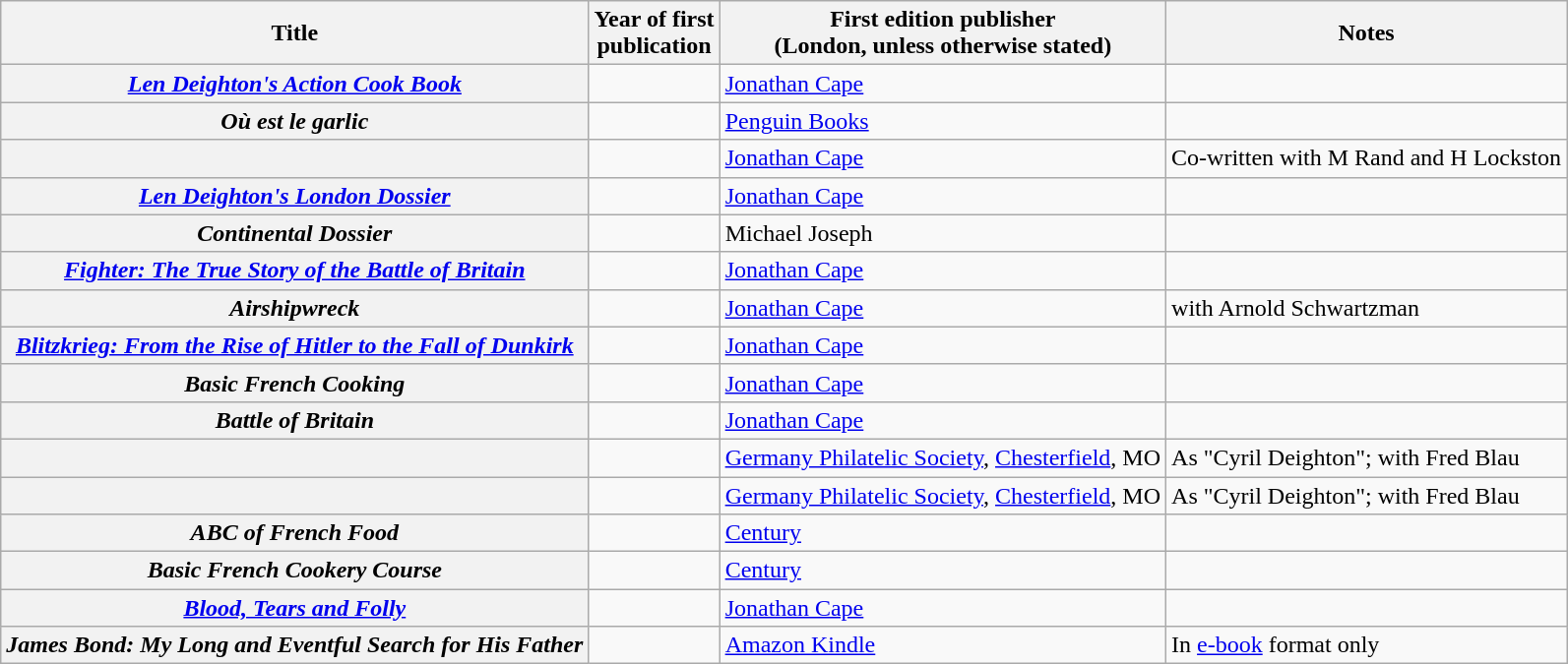<table class="wikitable plainrowheaders sortable" style="margin-right: 0;">
<tr>
<th scope="col">Title</th>
<th scope="col">Year of first<br>publication</th>
<th scope="col">First edition publisher<br>(London, unless otherwise stated)</th>
<th scope="col" class="unsortable">Notes</th>
</tr>
<tr>
<th scope="row"><em><a href='#'>Len Deighton's Action Cook Book</a></em></th>
<td></td>
<td><a href='#'>Jonathan Cape</a></td>
<td></td>
</tr>
<tr>
<th scope="row"><em>Où est le garlic</em></th>
<td></td>
<td><a href='#'>Penguin Books</a></td>
<td></td>
</tr>
<tr>
<th scope="row"></th>
<td></td>
<td><a href='#'>Jonathan Cape</a></td>
<td>Co-written with M Rand and H Lockston</td>
</tr>
<tr>
<th scope="row"><em><a href='#'>Len Deighton's London Dossier</a></em></th>
<td></td>
<td><a href='#'>Jonathan Cape</a></td>
<td></td>
</tr>
<tr>
<th scope="row"><em>Continental Dossier</em></th>
<td></td>
<td>Michael Joseph</td>
<td></td>
</tr>
<tr>
<th scope="row"><em><a href='#'>Fighter: The True Story of the Battle of Britain</a></em></th>
<td></td>
<td><a href='#'>Jonathan Cape</a></td>
<td></td>
</tr>
<tr>
<th scope="row"><em>Airshipwreck</em></th>
<td></td>
<td><a href='#'>Jonathan Cape</a></td>
<td>with Arnold Schwartzman</td>
</tr>
<tr>
<th scope="row"><em><a href='#'>Blitzkrieg: From the Rise of Hitler to the Fall of Dunkirk</a></em></th>
<td></td>
<td><a href='#'>Jonathan Cape</a></td>
<td></td>
</tr>
<tr>
<th scope="row"><em>Basic French Cooking</em></th>
<td></td>
<td><a href='#'>Jonathan Cape</a></td>
<td></td>
</tr>
<tr>
<th scope="row"><em>Battle of Britain</em></th>
<td></td>
<td><a href='#'>Jonathan Cape</a></td>
<td></td>
</tr>
<tr>
<th scope="row"></th>
<td></td>
<td><a href='#'>Germany Philatelic Society</a>, <a href='#'>Chesterfield</a>, MO</td>
<td>As "Cyril Deighton"; with Fred Blau</td>
</tr>
<tr>
<th scope="row"></th>
<td></td>
<td><a href='#'>Germany Philatelic Society</a>, <a href='#'>Chesterfield</a>, MO</td>
<td>As "Cyril Deighton"; with Fred Blau</td>
</tr>
<tr>
<th scope="row"><em>ABC of French Food</em></th>
<td></td>
<td><a href='#'>Century</a></td>
<td></td>
</tr>
<tr>
<th scope="row"><em>Basic French Cookery Course</em></th>
<td></td>
<td><a href='#'>Century</a></td>
<td></td>
</tr>
<tr>
<th scope="row"><em><a href='#'>Blood, Tears and Folly</a></em></th>
<td></td>
<td><a href='#'>Jonathan Cape</a></td>
<td></td>
</tr>
<tr>
<th scope="row"><em>James Bond: My Long and Eventful Search for His Father</em></th>
<td></td>
<td><a href='#'>Amazon Kindle</a></td>
<td>In <a href='#'>e-book</a> format only</td>
</tr>
</table>
